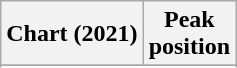<table class="wikitable sortable plainrowheaders" style="text-align:center;">
<tr>
<th>Chart (2021)</th>
<th>Peak<br>position</th>
</tr>
<tr>
</tr>
<tr>
</tr>
<tr>
</tr>
<tr>
</tr>
<tr>
</tr>
<tr>
</tr>
</table>
